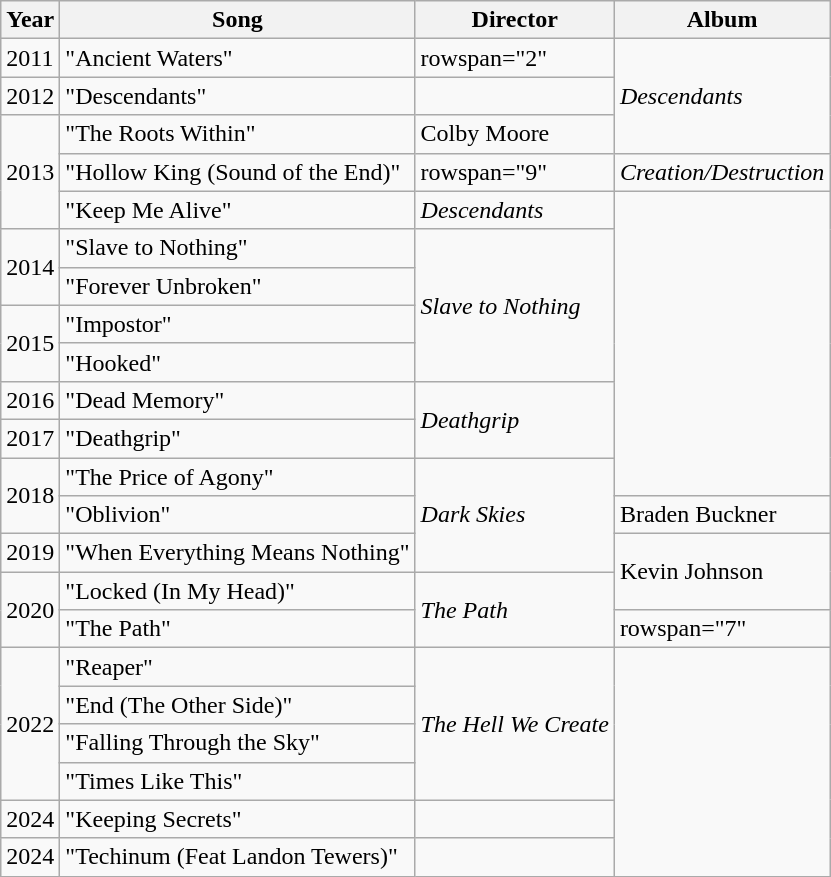<table class="wikitable">
<tr>
<th>Year</th>
<th>Song</th>
<th>Director</th>
<th>Album</th>
</tr>
<tr>
<td>2011</td>
<td>"Ancient Waters"</td>
<td>rowspan="2" </td>
<td rowspan="3"><em>Descendants</em></td>
</tr>
<tr>
<td>2012</td>
<td>"Descendants"</td>
</tr>
<tr>
<td rowspan="3">2013</td>
<td>"The Roots Within"</td>
<td>Colby Moore</td>
</tr>
<tr>
<td>"Hollow King (Sound of the End)"</td>
<td>rowspan="9" </td>
<td><em>Creation/Destruction</em></td>
</tr>
<tr>
<td>"Keep Me Alive"</td>
<td><em>Descendants</em></td>
</tr>
<tr>
<td rowspan="2">2014</td>
<td>"Slave to Nothing"</td>
<td rowspan="4"><em>Slave to Nothing</em></td>
</tr>
<tr>
<td>"Forever Unbroken"</td>
</tr>
<tr>
<td rowspan="2">2015</td>
<td>"Impostor"</td>
</tr>
<tr>
<td>"Hooked"</td>
</tr>
<tr>
<td>2016</td>
<td>"Dead Memory"</td>
<td rowspan="2"><em>Deathgrip</em></td>
</tr>
<tr>
<td>2017</td>
<td>"Deathgrip"</td>
</tr>
<tr>
<td rowspan="2">2018</td>
<td>"The Price of Agony"</td>
<td rowspan="3"><em>Dark Skies</em></td>
</tr>
<tr>
<td>"Oblivion"</td>
<td>Braden Buckner</td>
</tr>
<tr>
<td>2019</td>
<td>"When Everything Means Nothing"</td>
<td rowspan="2">Kevin Johnson</td>
</tr>
<tr>
<td rowspan="2">2020</td>
<td>"Locked (In My Head)"</td>
<td rowspan="2"><em>The Path</em></td>
</tr>
<tr>
<td>"The Path"</td>
<td>rowspan="7" </td>
</tr>
<tr>
<td rowspan="4">2022</td>
<td>"Reaper"</td>
<td rowspan="4"><em>The Hell We Create</em></td>
</tr>
<tr>
<td>"End (The Other Side)"</td>
</tr>
<tr>
<td>"Falling Through the Sky"</td>
</tr>
<tr>
<td>"Times Like This"</td>
</tr>
<tr>
<td>2024</td>
<td>"Keeping Secrets"</td>
<td></td>
</tr>
<tr>
<td>2024</td>
<td>"Techinum (Feat Landon Tewers)"</td>
<td></td>
</tr>
</table>
